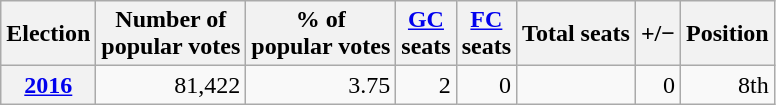<table class="wikitable" style="text-align: right;">
<tr align=center>
<th><strong>Election</strong></th>
<th>Number of<br>popular votes</th>
<th>% of<br>popular votes</th>
<th><a href='#'>GC</a><br>seats</th>
<th><a href='#'>FC</a><br>seats</th>
<th>Total seats</th>
<th>+/−</th>
<th>Position</th>
</tr>
<tr>
<th><a href='#'>2016</a></th>
<td>81,422</td>
<td>3.75</td>
<td>2</td>
<td>0</td>
<td></td>
<td>0</td>
<td>8th</td>
</tr>
</table>
